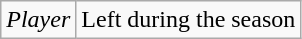<table class="wikitable">
<tr>
<td><em>Player</em></td>
<td>Left during the season</td>
</tr>
</table>
